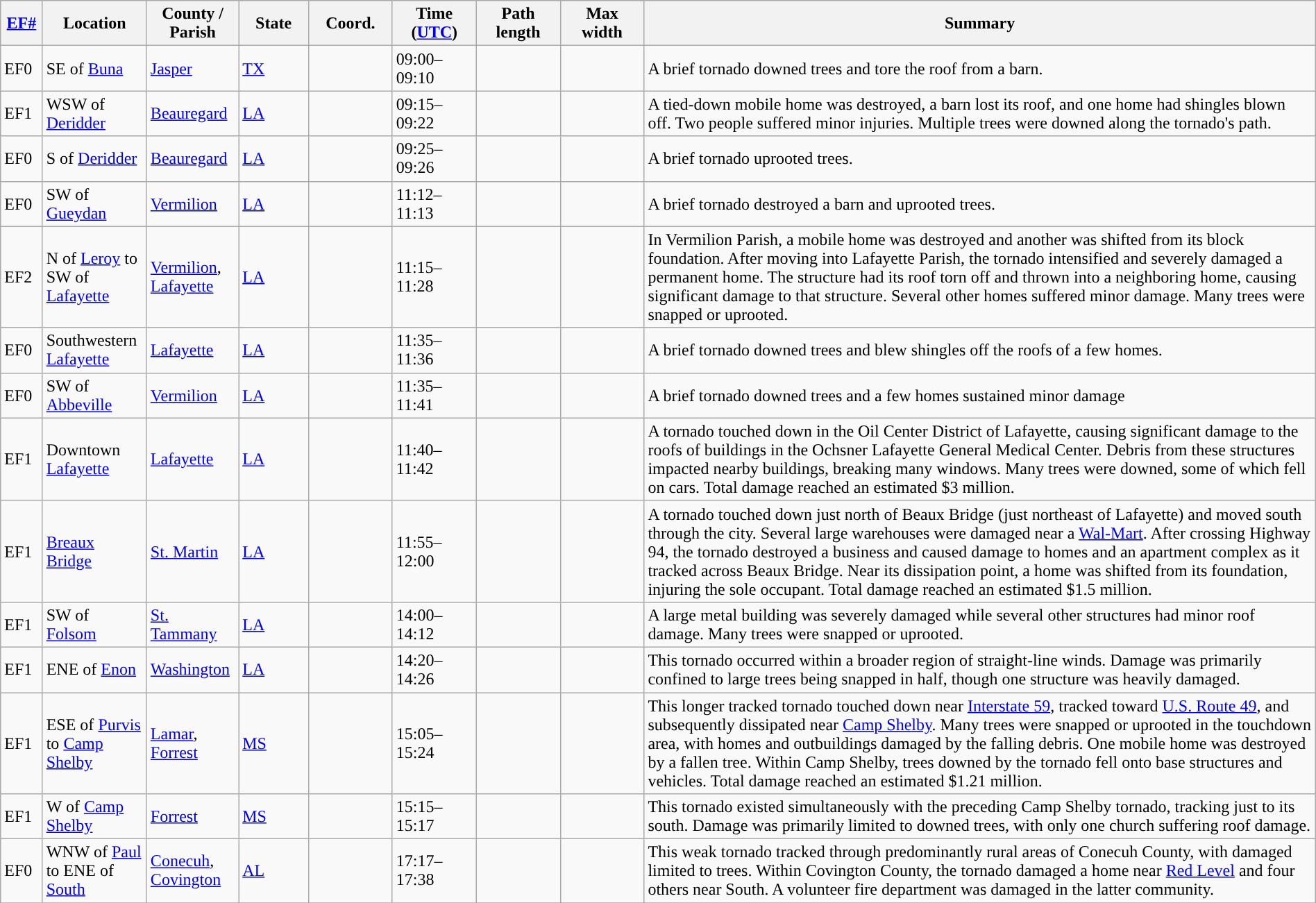<table class="wikitable sortable" style="width:100%;">
<tr>
<th scope="col" width="3%" align="center"><a href='#'>EF#</a></th>
<th scope="col" width="7%" align="center" class="unsortable">Location</th>
<th scope="col" width="6%" align="center" class="unsortable">County / Parish</th>
<th scope="col" width="5%" align="center">State</th>
<th scope="col" width="6%" align="center">Coord.</th>
<th scope="col" width="6%" align="center">Time (<a href='#'>UTC</a>)</th>
<th scope="col" width="6%" align="center">Path length</th>
<th scope="col" width="6%" align="center">Max width</th>
<th scope="col" width="48%" class="unsortable" align="center">Summary</th>
</tr>
<tr>
<td>EF0</td>
<td>SE of <a href='#'>Buna</a></td>
<td><a href='#'>Jasper</a></td>
<td><a href='#'>TX</a></td>
<td></td>
<td>09:00–09:10</td>
<td></td>
<td></td>
<td>A brief tornado downed trees and tore the roof from a barn.</td>
</tr>
<tr>
<td>EF1</td>
<td>WSW of <a href='#'>Deridder</a></td>
<td><a href='#'>Beauregard</a></td>
<td><a href='#'>LA</a></td>
<td></td>
<td>09:15–09:22</td>
<td></td>
<td></td>
<td>A tied-down mobile home was destroyed, a barn lost its roof, and one home had shingles blown off. Two people suffered minor injuries. Multiple trees were downed along the tornado's path.</td>
</tr>
<tr>
<td>EF0</td>
<td>S of <a href='#'>Deridder</a></td>
<td><a href='#'>Beauregard</a></td>
<td><a href='#'>LA</a></td>
<td></td>
<td>09:25–09:26</td>
<td></td>
<td></td>
<td>A brief tornado uprooted trees.</td>
</tr>
<tr>
<td>EF0</td>
<td>SW of <a href='#'>Gueydan</a></td>
<td><a href='#'>Vermilion</a></td>
<td><a href='#'>LA</a></td>
<td></td>
<td>11:12–11:13</td>
<td></td>
<td></td>
<td>A brief tornado destroyed a barn and uprooted trees.</td>
</tr>
<tr>
<td>EF2</td>
<td>N of <a href='#'>Leroy</a> to SW of <a href='#'>Lafayette</a></td>
<td><a href='#'>Vermilion</a>, <a href='#'>Lafayette</a></td>
<td><a href='#'>LA</a></td>
<td></td>
<td>11:15–11:28</td>
<td></td>
<td></td>
<td>In Vermilion Parish, a mobile home was destroyed and another was shifted from its block foundation. After moving into Lafayette Parish, the tornado intensified and severely damaged a permanent home. The structure had its roof torn off and thrown into a neighboring home, causing significant damage to that structure. Several other homes suffered minor damage. Many trees were snapped or uprooted.</td>
</tr>
<tr>
<td>EF0</td>
<td>Southwestern <a href='#'>Lafayette</a></td>
<td><a href='#'>Lafayette</a></td>
<td><a href='#'>LA</a></td>
<td></td>
<td>11:35–11:36</td>
<td></td>
<td></td>
<td>A brief tornado downed trees and blew shingles off the roofs of a few homes.</td>
</tr>
<tr>
<td>EF0</td>
<td>SW of <a href='#'>Abbeville</a></td>
<td><a href='#'>Vermilion</a></td>
<td><a href='#'>LA</a></td>
<td></td>
<td>11:35–11:41</td>
<td></td>
<td></td>
<td>A brief tornado downed trees and a few homes sustained minor damage</td>
</tr>
<tr>
<td>EF1</td>
<td>Downtown <a href='#'>Lafayette</a></td>
<td><a href='#'>Lafayette</a></td>
<td><a href='#'>LA</a></td>
<td></td>
<td>11:40–11:42</td>
<td></td>
<td></td>
<td>A tornado touched down in the Oil Center District of Lafayette, causing significant damage to the roofs of buildings in the Ochsner Lafayette General Medical Center. Debris from these structures impacted nearby buildings, breaking many windows. Many trees were downed, some of which fell on cars. Total damage reached an estimated $3 million.</td>
</tr>
<tr>
<td>EF1</td>
<td><a href='#'>Breaux Bridge</a></td>
<td><a href='#'>St. Martin</a></td>
<td><a href='#'>LA</a></td>
<td></td>
<td>11:55–12:00</td>
<td></td>
<td></td>
<td>A tornado touched down just north of Beaux Bridge (just northeast of Lafayette) and moved south through the city. Several large warehouses were damaged near a <a href='#'>Wal-Mart</a>. After crossing Highway 94, the tornado destroyed a business and caused damage to homes and an apartment complex as it tracked across Beaux Bridge. Near its dissipation point, a home was shifted from its foundation, injuring the sole occupant. Total damage reached an estimated $1.5 million.</td>
</tr>
<tr>
<td>EF1</td>
<td>SW of <a href='#'>Folsom</a></td>
<td><a href='#'>St. Tammany</a></td>
<td><a href='#'>LA</a></td>
<td></td>
<td>14:00–14:12</td>
<td></td>
<td></td>
<td>A large metal building was severely damaged while several other structures had minor roof damage. Many trees were snapped or uprooted.</td>
</tr>
<tr>
<td>EF1</td>
<td>ENE of <a href='#'>Enon</a></td>
<td><a href='#'>Washington</a></td>
<td><a href='#'>LA</a></td>
<td></td>
<td>14:20–14:26</td>
<td></td>
<td></td>
<td>This tornado occurred within a broader region of straight-line winds. Damage was primarily confined to large trees being snapped in half, though one structure was heavily damaged.</td>
</tr>
<tr>
<td>EF1</td>
<td>ESE of <a href='#'>Purvis</a> to <a href='#'>Camp Shelby</a></td>
<td><a href='#'>Lamar</a>, <a href='#'>Forrest</a></td>
<td><a href='#'>MS</a></td>
<td></td>
<td>15:05–15:24</td>
<td></td>
<td></td>
<td>This longer tracked tornado touched down near <a href='#'>Interstate 59</a>, tracked toward <a href='#'>U.S. Route 49</a>, and subsequently dissipated near <a href='#'>Camp Shelby</a>. Many trees were snapped or uprooted in the touchdown area, with homes and outbuildings damaged by the falling debris. One mobile home was destroyed by a fallen tree. Within Camp Shelby, trees downed by the tornado fell onto base structures and vehicles. Total damage reached an estimated $1.21 million.</td>
</tr>
<tr>
<td>EF1</td>
<td>W of <a href='#'>Camp Shelby</a></td>
<td><a href='#'>Forrest</a></td>
<td><a href='#'>MS</a></td>
<td></td>
<td>15:15–15:17</td>
<td></td>
<td></td>
<td>This tornado existed simultaneously with the preceding Camp Shelby tornado, tracking just to its south. Damage was primarily limited to downed trees, with only one church suffering roof damage.</td>
</tr>
<tr>
<td>EF0</td>
<td>WNW of <a href='#'>Paul</a> to ENE of <a href='#'>South</a></td>
<td><a href='#'>Conecuh</a>, <a href='#'>Covington</a></td>
<td><a href='#'>AL</a></td>
<td></td>
<td>17:17–17:38</td>
<td></td>
<td></td>
<td>This weak tornado tracked through predominantly rural areas of Conecuh County, with damaged limited to trees. Within Covington County, the tornado damaged a home near <a href='#'>Red Level</a> and four others near South. A volunteer fire department was damaged in the latter community.</td>
</tr>
<tr>
</tr>
</table>
